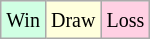<table class="wikitable">
<tr>
<td style="background-color: #d0ffe3;"><small>Win</small></td>
<td style="background-color: #ffffdd;"><small>Draw</small></td>
<td style="background-color: #ffd0e3;"><small>Loss</small></td>
</tr>
</table>
